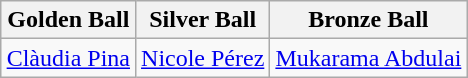<table class=wikitable style="text-align:center; margin:auto">
<tr>
<th>Golden Ball</th>
<th>Silver Ball</th>
<th>Bronze Ball</th>
</tr>
<tr>
<td> <a href='#'>Clàudia Pina</a></td>
<td> <a href='#'>Nicole Pérez</a></td>
<td> <a href='#'>Mukarama Abdulai</a></td>
</tr>
</table>
